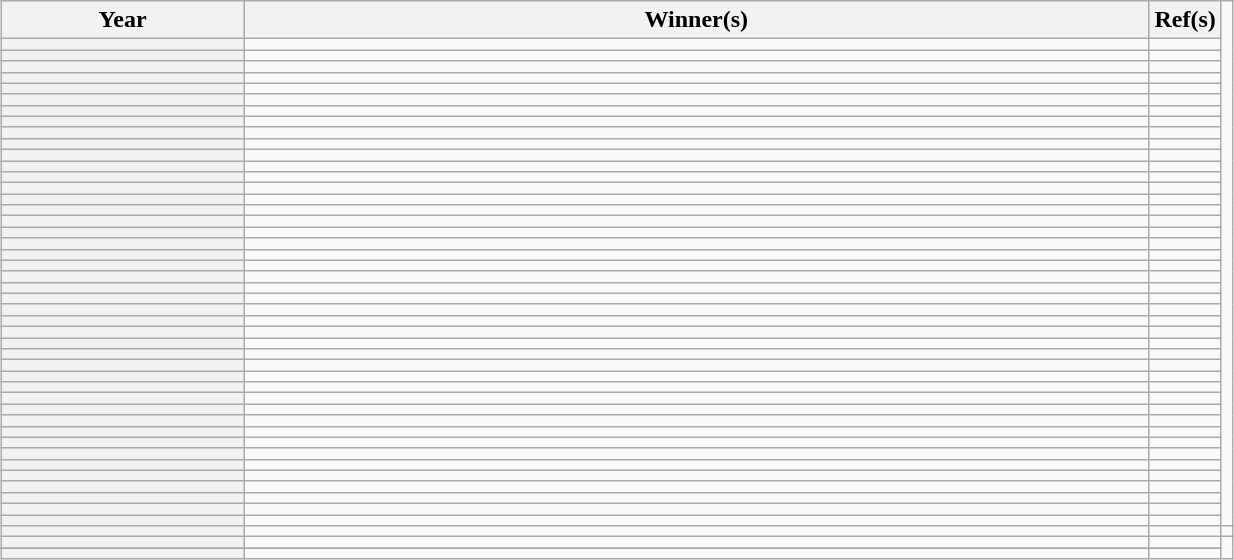<table class="sortable wikitable" width="65%" cellpadding="5" style="margin: 1em auto 1em auto">
<tr>
<th width="20%" scope="col">Year</th>
<th width="75%" scope="col">Winner(s)</th>
<th width="5%" scope="col" class="unsortable">Ref(s)</th>
</tr>
<tr>
<th scope="row" align="center" style="font-weight:normal;"></th>
<td></td>
<td align="center"></td>
</tr>
<tr>
<th scope="row" align="center" style="font-weight:normal;"></th>
<td></td>
<td align="center"></td>
</tr>
<tr>
<th scope="row" align="center" style="font-weight:normal;"></th>
<td></td>
<td align="center"></td>
</tr>
<tr>
<th scope="row" align="center" style="font-weight:normal;"></th>
<td></td>
<td align="center"></td>
</tr>
<tr>
<th scope="row" align="center" style="font-weight:normal;"></th>
<td></td>
<td align="center"></td>
</tr>
<tr>
<th scope="row" align="center" style="font-weight:normal;"></th>
<td></td>
<td align="center"></td>
</tr>
<tr>
<th scope="row" align="center" style="font-weight:normal;"></th>
<td></td>
<td align="center"></td>
</tr>
<tr>
<th scope="row" align="center" style="font-weight:normal;"></th>
<td></td>
<td align="center"></td>
</tr>
<tr>
<th scope="row" align="center" style="font-weight:normal;"></th>
<td></td>
<td align="center"></td>
</tr>
<tr>
<th scope="row" align="center" style="font-weight:normal;"></th>
<td></td>
<td align="center"></td>
</tr>
<tr>
<th scope="row" align="center" style="font-weight:normal;"></th>
<td></td>
<td align="center"></td>
</tr>
<tr>
<th scope="row" align="center" style="font-weight:normal;"></th>
<td></td>
<td align="center"></td>
</tr>
<tr>
<th scope="row" align="center" style="font-weight:normal;"></th>
<td></td>
<td align="center"></td>
</tr>
<tr>
<th scope="row" align="center" style="font-weight:normal;"></th>
<td></td>
<td align="center"></td>
</tr>
<tr>
<th scope="row" align="center" style="font-weight:normal;"></th>
<td></td>
<td align="center"></td>
</tr>
<tr>
<th scope="row" align="center" style="font-weight:normal;"></th>
<td></td>
<td align="center"></td>
</tr>
<tr>
<th scope="row" align="center" style="font-weight:normal;"></th>
<td></td>
<td align="center"></td>
</tr>
<tr>
<th scope="row" align="center" style="font-weight:normal;"></th>
<td></td>
<td align="center"></td>
</tr>
<tr>
<th scope="row" align="center" style="font-weight:normal;"></th>
<td></td>
<td align="center"></td>
</tr>
<tr>
<th scope="row" align="center" style="font-weight:normal;"></th>
<td></td>
<td align="center"></td>
</tr>
<tr>
<th scope="row" align="center" style="font-weight:normal;"></th>
<td></td>
<td align="center"></td>
</tr>
<tr>
<th scope="row" align="center" style="font-weight:normal;"></th>
<td></td>
<td align="center"></td>
</tr>
<tr>
<th scope="row" align="center" style="font-weight:normal;"></th>
<td></td>
<td align="center"></td>
</tr>
<tr>
<th scope="row" align="center" style="font-weight:normal;"></th>
<td></td>
<td align="center"></td>
</tr>
<tr>
<th scope="row" align="center" style="font-weight:normal;"></th>
<td></td>
<td align="center"></td>
</tr>
<tr>
<th scope="row" align="center" style="font-weight:normal;"></th>
<td></td>
<td align="center"></td>
</tr>
<tr>
<th scope="row" align="center" style="font-weight:normal;"></th>
<td></td>
<td align="center"></td>
</tr>
<tr>
<th scope="row" align="center" style="font-weight:normal;"></th>
<td></td>
<td align="center"></td>
</tr>
<tr>
<th scope="row" align="center" style="font-weight:normal;"></th>
<td></td>
<td align="center"></td>
</tr>
<tr>
<th scope="row" align="center" style="font-weight:normal;"></th>
<td></td>
<td align="center"></td>
</tr>
<tr>
<th scope="row" align="center" style="font-weight:normal;"></th>
<td></td>
<td align="center"></td>
</tr>
<tr>
<th scope="row" align="center" style="font-weight:normal;"></th>
<td></td>
<td align="center"></td>
</tr>
<tr>
<th scope="row" align="center" style="font-weight:normal;"></th>
<td></td>
<td align="center"></td>
</tr>
<tr>
<th scope="row" align="center" style="font-weight:normal;"></th>
<td></td>
<td align="center"></td>
</tr>
<tr>
<th scope="row" align="center" style="font-weight:normal;"></th>
<td></td>
<td align="center"></td>
</tr>
<tr>
<th scope="row" align="center" style="font-weight:normal;"></th>
<td></td>
<td align="center"></td>
</tr>
<tr>
<th scope="row" align="center" style="font-weight:normal;"></th>
<td></td>
<td align="center"></td>
</tr>
<tr>
<th scope="row" align="center" style="font-weight:normal;"></th>
<td></td>
<td align="center"></td>
</tr>
<tr>
<th scope="row" align="center" style="font-weight:normal;"></th>
<td></td>
<td align="center"></td>
</tr>
<tr>
<th scope="row" align="center" style="font-weight:normal;"></th>
<td></td>
<td align="center"></td>
</tr>
<tr>
<th scope="row" align="center" style="font-weight:normal;"></th>
<td></td>
<td align="center"></td>
</tr>
<tr>
<th scope="row" align="center" style="font-weight:normal;"></th>
<td></td>
<td align="center"></td>
</tr>
<tr>
<th scope="row" align="center" style="font-weight:normal;"></th>
<td></td>
<td align="center"></td>
</tr>
<tr>
<th scope="row" align="center" style="font-weight:normal;"></th>
<td></td>
<td align="center"></td>
</tr>
<tr>
<th scope="row" align="center" style="font-weight:normal;"></th>
<td></td>
<td align="center"></td>
<td></td>
</tr>
<tr>
<th scope="row" align="center" style="font-weight:normal;"></th>
<td></td>
<td align="center"></td>
</tr>
<tr>
</tr>
<tr>
<th scope="row" align="center" style="font-weight:normal;"></th>
<td></td>
<td align="center"></td>
</tr>
</table>
